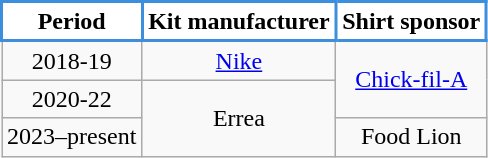<table class="wikitable" style="text-align:center;margin-left:1em;float:center">
<tr>
<th style="background:#FFFFFF; color:#000000; border:2px solid #3E8EDE;">Period</th>
<th style="background:#FFFFFF; color:#000000; border:2px solid #3E8EDE;">Kit manufacturer</th>
<th style="background:#FFFFFF; color:#000000; border:2px solid #3E8EDE;">Shirt sponsor</th>
</tr>
<tr>
<td>2018-19</td>
<td><a href='#'>Nike</a></td>
<td rowspan=2><a href='#'>Chick-fil-A</a></td>
</tr>
<tr>
<td>2020-22</td>
<td rowspan=2>Errea</td>
</tr>
<tr>
<td>2023–present</td>
<td>Food Lion</td>
</tr>
</table>
